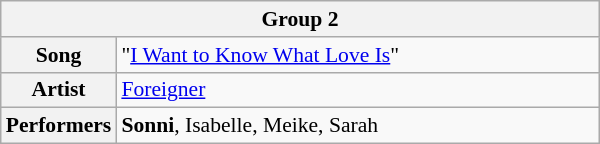<table class="wikitable" style="font-size: 90%" width=400px>
<tr>
<th colspan=2>Group 2</th>
</tr>
<tr>
<th width=10%>Song</th>
<td>"<a href='#'>I Want to Know What Love Is</a>"</td>
</tr>
<tr>
<th width=10%>Artist</th>
<td><a href='#'>Foreigner</a></td>
</tr>
<tr>
<th width=10%>Performers</th>
<td><strong>Sonni</strong>, Isabelle, Meike, Sarah</td>
</tr>
</table>
